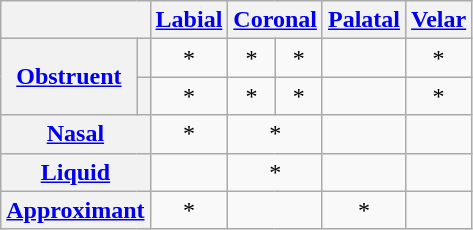<table class="wikitable" style="text-align:center;">
<tr>
<th colspan="2"></th>
<th><a href='#'>Labial</a></th>
<th colspan="2"><a href='#'>Coronal</a></th>
<th><a href='#'>Palatal</a></th>
<th><a href='#'>Velar</a></th>
</tr>
<tr>
<th rowspan="2"><a href='#'>Obstruent</a></th>
<th></th>
<td>*</td>
<td>*</td>
<td>*</td>
<td></td>
<td>*</td>
</tr>
<tr>
<th></th>
<td>*</td>
<td>*</td>
<td>*</td>
<td></td>
<td>*</td>
</tr>
<tr>
<th colspan="2"><a href='#'>Nasal</a></th>
<td>*</td>
<td colspan="2">*</td>
<td></td>
<td></td>
</tr>
<tr>
<th colspan="2"><a href='#'>Liquid</a></th>
<td></td>
<td colspan="2">*</td>
<td></td>
<td></td>
</tr>
<tr>
<th colspan="2"><a href='#'>Approximant</a></th>
<td>*</td>
<td colspan="2"></td>
<td>*</td>
<td></td>
</tr>
</table>
